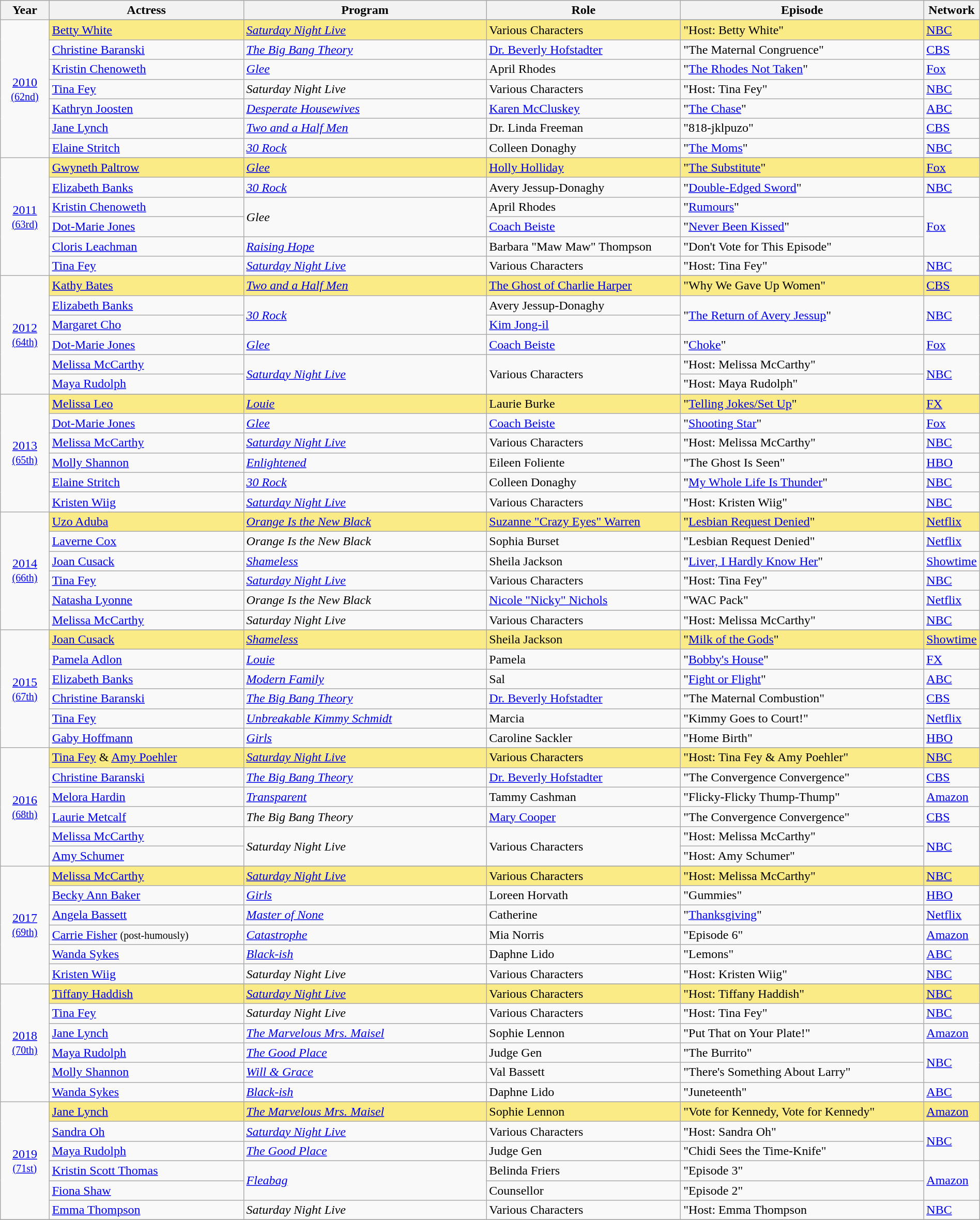<table class="wikitable" style="width:100%">
<tr bgcolor="#bebebe">
<th style="width:5%;">Year</th>
<th style="width:20%;">Actress</th>
<th style="width:25%;">Program</th>
<th style="width:20%;">Role</th>
<th style="width:25%;">Episode</th>
<th style="width:5%;">Network</th>
</tr>
<tr>
<td rowspan=8 style="text-align:center"><a href='#'>2010</a><br><small><a href='#'>(62nd)</a></small><br></td>
</tr>
<tr style="background:#FAEB86">
<td><a href='#'>Betty White</a></td>
<td><em><a href='#'>Saturday Night Live</a></em></td>
<td>Various Characters</td>
<td>"Host: Betty White"</td>
<td><a href='#'>NBC</a></td>
</tr>
<tr>
<td><a href='#'>Christine Baranski</a></td>
<td><em><a href='#'>The Big Bang Theory</a></em></td>
<td><a href='#'>Dr. Beverly Hofstadter</a></td>
<td>"The Maternal Congruence"</td>
<td><a href='#'>CBS</a></td>
</tr>
<tr>
<td><a href='#'>Kristin Chenoweth</a></td>
<td><em><a href='#'>Glee</a></em></td>
<td>April Rhodes</td>
<td>"<a href='#'>The Rhodes Not Taken</a>"</td>
<td><a href='#'>Fox</a></td>
</tr>
<tr>
<td><a href='#'>Tina Fey</a></td>
<td><em>Saturday Night Live</em></td>
<td>Various Characters</td>
<td>"Host: Tina Fey"</td>
<td><a href='#'>NBC</a></td>
</tr>
<tr>
<td><a href='#'>Kathryn Joosten</a></td>
<td><em><a href='#'>Desperate Housewives</a></em></td>
<td><a href='#'>Karen McCluskey</a></td>
<td>"<a href='#'>The Chase</a>"</td>
<td><a href='#'>ABC</a></td>
</tr>
<tr>
<td><a href='#'>Jane Lynch</a></td>
<td><em><a href='#'>Two and a Half Men</a></em></td>
<td>Dr. Linda Freeman</td>
<td>"818-jklpuzo"</td>
<td><a href='#'>CBS</a></td>
</tr>
<tr>
<td><a href='#'>Elaine Stritch</a></td>
<td><em><a href='#'>30 Rock</a></em></td>
<td>Colleen Donaghy</td>
<td>"<a href='#'>The Moms</a>"</td>
<td><a href='#'>NBC</a></td>
</tr>
<tr>
<td rowspan=7 style="text-align:center"><a href='#'>2011</a><br><small><a href='#'>(63rd)</a></small><br></td>
</tr>
<tr style="background:#FAEB86">
<td><a href='#'>Gwyneth Paltrow</a></td>
<td><em><a href='#'>Glee</a></em></td>
<td><a href='#'>Holly Holliday</a></td>
<td>"<a href='#'>The Substitute</a>"</td>
<td><a href='#'>Fox</a></td>
</tr>
<tr>
<td><a href='#'>Elizabeth Banks</a></td>
<td><em><a href='#'>30 Rock</a></em></td>
<td>Avery Jessup-Donaghy</td>
<td>"<a href='#'>Double-Edged Sword</a>"</td>
<td><a href='#'>NBC</a></td>
</tr>
<tr>
<td><a href='#'>Kristin Chenoweth</a></td>
<td rowspan="2"><em>Glee</em></td>
<td>April Rhodes</td>
<td>"<a href='#'>Rumours</a>"</td>
<td rowspan="3"><a href='#'>Fox</a></td>
</tr>
<tr>
<td><a href='#'>Dot-Marie Jones</a></td>
<td><a href='#'>Coach Beiste</a></td>
<td>"<a href='#'>Never Been Kissed</a>"</td>
</tr>
<tr>
<td><a href='#'>Cloris Leachman</a></td>
<td><em><a href='#'>Raising Hope</a></em></td>
<td>Barbara "Maw Maw" Thompson</td>
<td>"Don't Vote for This Episode"</td>
</tr>
<tr>
<td><a href='#'>Tina Fey</a></td>
<td><em><a href='#'>Saturday Night Live</a></em></td>
<td>Various Characters</td>
<td>"Host: Tina Fey"</td>
<td><a href='#'>NBC</a></td>
</tr>
<tr>
<td rowspan=7 style="text-align:center"><a href='#'>2012</a><br><small><a href='#'>(64th)</a></small><br></td>
</tr>
<tr style="background:#FAEB86">
<td><a href='#'>Kathy Bates</a></td>
<td><em><a href='#'>Two and a Half Men</a></em></td>
<td><a href='#'>The Ghost of Charlie Harper</a></td>
<td>"Why We Gave Up Women"</td>
<td><a href='#'>CBS</a></td>
</tr>
<tr>
<td><a href='#'>Elizabeth Banks</a></td>
<td rowspan=2><em><a href='#'>30 Rock</a></em></td>
<td>Avery Jessup-Donaghy</td>
<td rowspan=2>"<a href='#'>The Return of Avery Jessup</a>"</td>
<td rowspan=2><a href='#'>NBC</a></td>
</tr>
<tr>
<td><a href='#'>Margaret Cho</a></td>
<td><a href='#'>Kim Jong-il</a></td>
</tr>
<tr>
<td><a href='#'>Dot-Marie Jones</a></td>
<td><em><a href='#'>Glee</a></em></td>
<td><a href='#'>Coach Beiste</a></td>
<td>"<a href='#'>Choke</a>"</td>
<td><a href='#'>Fox</a></td>
</tr>
<tr>
<td><a href='#'>Melissa McCarthy</a></td>
<td rowspan=2><em><a href='#'>Saturday Night Live</a></em></td>
<td rowspan=2>Various Characters</td>
<td>"Host: Melissa McCarthy"</td>
<td rowspan=2><a href='#'>NBC</a></td>
</tr>
<tr>
<td><a href='#'>Maya Rudolph</a></td>
<td>"Host: Maya Rudolph"</td>
</tr>
<tr>
<td rowspan=7 style="text-align:center"><a href='#'>2013</a><br><small><a href='#'>(65th)</a></small><br></td>
</tr>
<tr style="background:#FAEB86">
<td><a href='#'>Melissa Leo</a></td>
<td><em><a href='#'>Louie</a></em></td>
<td>Laurie Burke</td>
<td>"<a href='#'>Telling Jokes/Set Up</a>"</td>
<td><a href='#'>FX</a></td>
</tr>
<tr>
<td><a href='#'>Dot-Marie Jones</a></td>
<td><em><a href='#'>Glee</a></em></td>
<td><a href='#'>Coach Beiste</a></td>
<td>"<a href='#'>Shooting Star</a>"</td>
<td><a href='#'>Fox</a></td>
</tr>
<tr>
<td><a href='#'>Melissa McCarthy</a></td>
<td><em><a href='#'>Saturday Night Live</a></em></td>
<td>Various Characters</td>
<td>"Host: Melissa McCarthy"</td>
<td><a href='#'>NBC</a></td>
</tr>
<tr>
<td><a href='#'>Molly Shannon</a></td>
<td><em><a href='#'>Enlightened</a></em></td>
<td>Eileen Foliente</td>
<td>"The Ghost Is Seen"</td>
<td><a href='#'>HBO</a></td>
</tr>
<tr>
<td><a href='#'>Elaine Stritch</a></td>
<td><em><a href='#'>30 Rock</a></em></td>
<td>Colleen Donaghy</td>
<td>"<a href='#'>My Whole Life Is Thunder</a>"</td>
<td><a href='#'>NBC</a></td>
</tr>
<tr>
<td><a href='#'>Kristen Wiig</a></td>
<td><em><a href='#'>Saturday Night Live</a></em></td>
<td>Various Characters</td>
<td>"Host: Kristen Wiig"</td>
<td><a href='#'>NBC</a></td>
</tr>
<tr>
<td rowspan=7 style="text-align:center"><a href='#'>2014</a><br><small><a href='#'>(66th)</a></small><br></td>
</tr>
<tr style="background:#FAEB86">
<td><a href='#'>Uzo Aduba</a></td>
<td><em><a href='#'>Orange Is the New Black</a></em></td>
<td><a href='#'>Suzanne "Crazy Eyes" Warren</a></td>
<td>"<a href='#'>Lesbian Request Denied</a>"</td>
<td><a href='#'>Netflix</a></td>
</tr>
<tr>
<td><a href='#'>Laverne Cox</a></td>
<td><em>Orange Is the New Black</em></td>
<td>Sophia Burset</td>
<td>"Lesbian Request Denied"</td>
<td><a href='#'>Netflix</a></td>
</tr>
<tr>
<td><a href='#'>Joan Cusack</a></td>
<td><em><a href='#'>Shameless</a></em></td>
<td>Sheila Jackson</td>
<td>"<a href='#'>Liver, I Hardly Know Her</a>"</td>
<td><a href='#'>Showtime</a></td>
</tr>
<tr>
<td><a href='#'>Tina Fey</a></td>
<td><em><a href='#'>Saturday Night Live</a></em></td>
<td>Various Characters</td>
<td>"Host: Tina Fey"</td>
<td><a href='#'>NBC</a></td>
</tr>
<tr>
<td><a href='#'>Natasha Lyonne</a></td>
<td><em>Orange Is the New Black</em></td>
<td><a href='#'>Nicole "Nicky" Nichols</a></td>
<td>"WAC Pack"</td>
<td><a href='#'>Netflix</a></td>
</tr>
<tr>
<td><a href='#'>Melissa McCarthy</a></td>
<td><em>Saturday Night Live</em></td>
<td>Various Characters</td>
<td>"Host: Melissa McCarthy"</td>
<td><a href='#'>NBC</a></td>
</tr>
<tr>
<td rowspan=7 style="text-align:center"><a href='#'>2015</a><br><small><a href='#'>(67th)</a></small><br></td>
</tr>
<tr style="background:#FAEB86">
<td><a href='#'>Joan Cusack</a></td>
<td><em><a href='#'>Shameless</a></em></td>
<td>Sheila Jackson</td>
<td>"<a href='#'>Milk of the Gods</a>"</td>
<td><a href='#'>Showtime</a></td>
</tr>
<tr>
<td><a href='#'>Pamela Adlon</a></td>
<td><em><a href='#'>Louie</a></em></td>
<td>Pamela</td>
<td>"<a href='#'>Bobby's House</a>"</td>
<td><a href='#'>FX</a></td>
</tr>
<tr>
<td><a href='#'>Elizabeth Banks</a></td>
<td><em><a href='#'>Modern Family</a></em></td>
<td>Sal</td>
<td>"<a href='#'>Fight or Flight</a>"</td>
<td><a href='#'>ABC</a></td>
</tr>
<tr>
<td><a href='#'>Christine Baranski</a></td>
<td><em><a href='#'>The Big Bang Theory</a></em></td>
<td><a href='#'>Dr. Beverly Hofstadter</a></td>
<td>"The Maternal Combustion"</td>
<td><a href='#'>CBS</a></td>
</tr>
<tr>
<td><a href='#'>Tina Fey</a></td>
<td><em><a href='#'>Unbreakable Kimmy Schmidt</a></em></td>
<td>Marcia</td>
<td>"Kimmy Goes to Court!"</td>
<td><a href='#'>Netflix</a></td>
</tr>
<tr>
<td><a href='#'>Gaby Hoffmann</a></td>
<td><em><a href='#'>Girls</a></em></td>
<td>Caroline Sackler</td>
<td>"Home Birth"</td>
<td><a href='#'>HBO</a></td>
</tr>
<tr>
<td rowspan=7 style="text-align:center"><a href='#'>2016</a><br><small><a href='#'>(68th)</a></small><br></td>
</tr>
<tr style="background:#FAEB86">
<td><a href='#'>Tina Fey</a> & <a href='#'>Amy Poehler</a></td>
<td><em><a href='#'>Saturday Night Live</a></em></td>
<td>Various Characters</td>
<td>"Host: Tina Fey & Amy Poehler"</td>
<td><a href='#'>NBC</a></td>
</tr>
<tr>
<td><a href='#'>Christine Baranski</a></td>
<td><em><a href='#'>The Big Bang Theory</a></em></td>
<td><a href='#'>Dr. Beverly Hofstadter</a></td>
<td>"The Convergence Convergence"</td>
<td><a href='#'>CBS</a></td>
</tr>
<tr>
<td><a href='#'>Melora Hardin</a></td>
<td><em><a href='#'>Transparent</a></em></td>
<td>Tammy Cashman</td>
<td>"Flicky-Flicky Thump-Thump"</td>
<td><a href='#'>Amazon</a></td>
</tr>
<tr>
<td><a href='#'>Laurie Metcalf</a></td>
<td><em>The Big Bang Theory</em></td>
<td><a href='#'>Mary Cooper</a></td>
<td>"The Convergence Convergence"</td>
<td><a href='#'>CBS</a></td>
</tr>
<tr>
<td><a href='#'>Melissa McCarthy</a></td>
<td rowspan="2"><em>Saturday Night Live</em></td>
<td rowspan="2">Various Characters</td>
<td>"Host: Melissa McCarthy"</td>
<td rowspan="2"><a href='#'>NBC</a></td>
</tr>
<tr>
<td><a href='#'>Amy Schumer</a></td>
<td>"Host: Amy Schumer"</td>
</tr>
<tr>
<td rowspan=7 style="text-align:center"><a href='#'>2017</a><br><small><a href='#'>(69th)</a></small><br></td>
</tr>
<tr style="background:#FAEB86">
<td><a href='#'>Melissa McCarthy</a></td>
<td><em><a href='#'>Saturday Night Live</a></em></td>
<td>Various Characters</td>
<td>"Host: Melissa McCarthy"</td>
<td><a href='#'>NBC</a></td>
</tr>
<tr>
<td><a href='#'>Becky Ann Baker</a></td>
<td><em><a href='#'>Girls</a></em></td>
<td>Loreen Horvath</td>
<td>"Gummies"</td>
<td><a href='#'>HBO</a></td>
</tr>
<tr>
<td><a href='#'>Angela Bassett</a></td>
<td><em><a href='#'>Master of None</a></em></td>
<td>Catherine</td>
<td>"<a href='#'>Thanksgiving</a>"</td>
<td><a href='#'>Netflix</a></td>
</tr>
<tr>
<td><a href='#'>Carrie Fisher</a> <small>(post-humously)</small></td>
<td><em><a href='#'>Catastrophe</a></em></td>
<td>Mia Norris</td>
<td>"Episode 6"</td>
<td><a href='#'>Amazon</a></td>
</tr>
<tr>
<td><a href='#'>Wanda Sykes</a></td>
<td><em><a href='#'>Black-ish</a></em></td>
<td>Daphne Lido</td>
<td>"Lemons"</td>
<td><a href='#'>ABC</a></td>
</tr>
<tr>
<td><a href='#'>Kristen Wiig</a></td>
<td><em>Saturday Night Live</em></td>
<td>Various Characters</td>
<td>"Host: Kristen Wiig"</td>
<td><a href='#'>NBC</a></td>
</tr>
<tr>
<td rowspan=7 style="text-align:center"><a href='#'>2018</a><br><small><a href='#'>(70th)</a></small></td>
</tr>
<tr style="background:#FAEB86">
<td><a href='#'>Tiffany Haddish</a></td>
<td><em><a href='#'>Saturday Night Live</a></em></td>
<td>Various Characters</td>
<td>"Host: Tiffany Haddish"</td>
<td><a href='#'>NBC</a></td>
</tr>
<tr>
<td><a href='#'>Tina Fey</a></td>
<td><em>Saturday Night Live</em></td>
<td>Various Characters</td>
<td>"Host: Tina Fey"</td>
<td><a href='#'>NBC</a></td>
</tr>
<tr>
<td><a href='#'>Jane Lynch</a></td>
<td><em><a href='#'>The Marvelous Mrs. Maisel</a></em></td>
<td>Sophie Lennon</td>
<td>"Put That on Your Plate!"</td>
<td><a href='#'>Amazon</a></td>
</tr>
<tr>
<td><a href='#'>Maya Rudolph</a></td>
<td><em><a href='#'>The Good Place</a></em></td>
<td>Judge Gen</td>
<td>"The Burrito"</td>
<td rowspan="2"><a href='#'>NBC</a></td>
</tr>
<tr>
<td><a href='#'>Molly Shannon</a></td>
<td><em><a href='#'>Will & Grace</a></em></td>
<td>Val Bassett</td>
<td>"There's Something About Larry"</td>
</tr>
<tr>
<td><a href='#'>Wanda Sykes</a></td>
<td><em><a href='#'>Black-ish</a></em></td>
<td>Daphne Lido</td>
<td>"Juneteenth"</td>
<td><a href='#'>ABC</a></td>
</tr>
<tr>
<td rowspan=7 style="text-align:center"><a href='#'>2019</a><br><small><a href='#'>(71st)</a></small></td>
</tr>
<tr style="background:#FAEB86">
<td><a href='#'>Jane Lynch</a></td>
<td><em><a href='#'>The Marvelous Mrs. Maisel</a></em></td>
<td>Sophie Lennon</td>
<td>"Vote for Kennedy, Vote for Kennedy"</td>
<td><a href='#'>Amazon</a></td>
</tr>
<tr>
<td><a href='#'>Sandra Oh</a></td>
<td><em><a href='#'>Saturday Night Live</a></em></td>
<td>Various Characters</td>
<td>"Host: Sandra Oh"</td>
<td rowspan="2"><a href='#'>NBC</a></td>
</tr>
<tr>
<td><a href='#'>Maya Rudolph</a></td>
<td><em><a href='#'>The Good Place</a></em></td>
<td>Judge Gen</td>
<td>"Chidi Sees the Time-Knife"</td>
</tr>
<tr>
<td><a href='#'>Kristin Scott Thomas</a></td>
<td rowspan="2"><em><a href='#'>Fleabag</a></em></td>
<td>Belinda Friers</td>
<td>"Episode 3"</td>
<td rowspan="2"><a href='#'>Amazon</a></td>
</tr>
<tr>
<td><a href='#'>Fiona Shaw</a></td>
<td>Counsellor</td>
<td>"Episode 2"</td>
</tr>
<tr>
<td><a href='#'>Emma Thompson</a></td>
<td><em>Saturday Night Live</em></td>
<td>Various Characters</td>
<td>"Host: Emma Thompson</td>
<td><a href='#'>NBC</a></td>
</tr>
<tr>
</tr>
</table>
